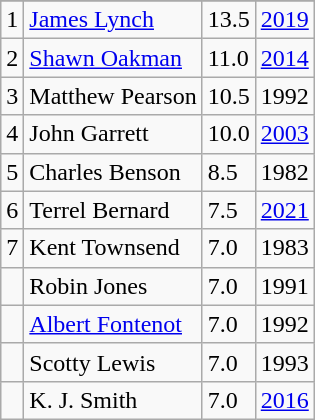<table class="wikitable">
<tr>
</tr>
<tr>
<td>1</td>
<td><a href='#'>James Lynch</a></td>
<td>13.5</td>
<td><a href='#'>2019</a></td>
</tr>
<tr>
<td>2</td>
<td><a href='#'>Shawn Oakman</a></td>
<td>11.0</td>
<td><a href='#'>2014</a></td>
</tr>
<tr>
<td>3</td>
<td>Matthew Pearson</td>
<td>10.5</td>
<td>1992</td>
</tr>
<tr>
<td>4</td>
<td>John Garrett</td>
<td>10.0</td>
<td><a href='#'>2003</a></td>
</tr>
<tr>
<td>5</td>
<td>Charles Benson</td>
<td>8.5</td>
<td>1982</td>
</tr>
<tr>
<td>6</td>
<td>Terrel Bernard</td>
<td>7.5</td>
<td><a href='#'>2021</a></td>
</tr>
<tr>
<td>7</td>
<td>Kent Townsend</td>
<td>7.0</td>
<td>1983</td>
</tr>
<tr>
<td></td>
<td>Robin Jones</td>
<td>7.0</td>
<td>1991</td>
</tr>
<tr>
<td></td>
<td><a href='#'>Albert Fontenot</a></td>
<td>7.0</td>
<td>1992</td>
</tr>
<tr>
<td></td>
<td>Scotty Lewis</td>
<td>7.0</td>
<td>1993</td>
</tr>
<tr>
<td></td>
<td>K. J. Smith</td>
<td>7.0</td>
<td><a href='#'>2016</a></td>
</tr>
</table>
